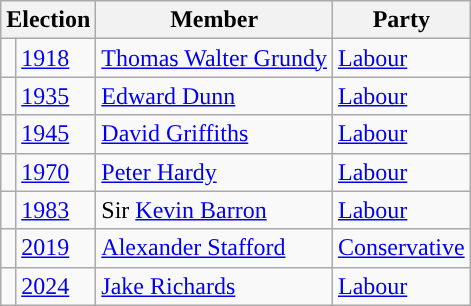<table class="wikitable">
<tr>
<th colspan="2">Election</th>
<th>Member</th>
<th>Party</th>
</tr>
<tr>
<td style="color:inherit;background-color: "></td>
<td><a href='#'>1918</a></td>
<td><a href='#'>Thomas Walter Grundy</a></td>
<td><a href='#'>Labour</a></td>
</tr>
<tr>
<td style="color:inherit;background-color: "></td>
<td><a href='#'>1935</a></td>
<td><a href='#'>Edward Dunn</a></td>
<td><a href='#'>Labour</a></td>
</tr>
<tr>
<td style="color:inherit;background-color: "></td>
<td><a href='#'>1945</a></td>
<td><a href='#'>David Griffiths</a></td>
<td><a href='#'>Labour</a></td>
</tr>
<tr>
<td style="color:inherit;background-color: "></td>
<td><a href='#'>1970</a></td>
<td><a href='#'>Peter Hardy</a></td>
<td><a href='#'>Labour</a></td>
</tr>
<tr>
<td style="color:inherit;background-color: "></td>
<td><a href='#'>1983</a></td>
<td>Sir <a href='#'>Kevin Barron</a></td>
<td><a href='#'>Labour</a></td>
</tr>
<tr>
<td style="color:inherit;background-color: "></td>
<td><a href='#'>2019</a></td>
<td><a href='#'>Alexander Stafford</a></td>
<td><a href='#'>Conservative</a></td>
</tr>
<tr>
<td style="color:inherit;background-color: "></td>
<td><a href='#'>2024</a></td>
<td><a href='#'>Jake Richards</a></td>
<td><a href='#'>Labour</a></td>
</tr>
</table>
